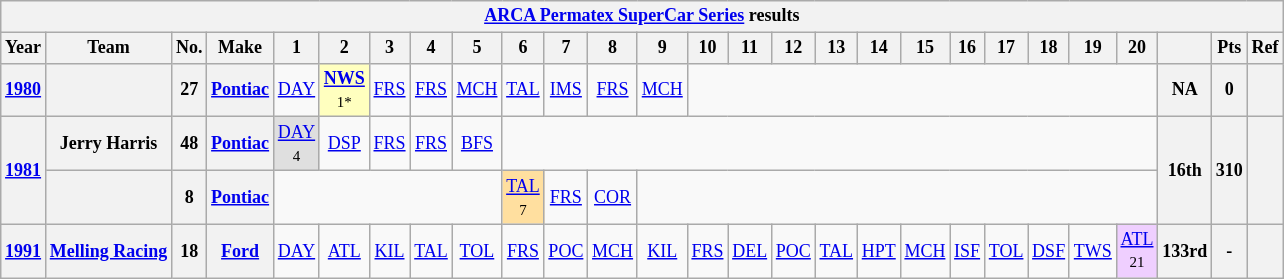<table class="wikitable" style="text-align:center; font-size:75%">
<tr>
<th colspan=45><a href='#'>ARCA Permatex SuperCar Series</a> results</th>
</tr>
<tr>
<th>Year</th>
<th>Team</th>
<th>No.</th>
<th>Make</th>
<th>1</th>
<th>2</th>
<th>3</th>
<th>4</th>
<th>5</th>
<th>6</th>
<th>7</th>
<th>8</th>
<th>9</th>
<th>10</th>
<th>11</th>
<th>12</th>
<th>13</th>
<th>14</th>
<th>15</th>
<th>16</th>
<th>17</th>
<th>18</th>
<th>19</th>
<th>20</th>
<th></th>
<th>Pts</th>
<th>Ref</th>
</tr>
<tr>
<th><a href='#'>1980</a></th>
<th></th>
<th>27</th>
<th><a href='#'>Pontiac</a></th>
<td><a href='#'>DAY</a></td>
<td style="background:#FFFFBF;"><strong><a href='#'>NWS</a></strong><br><small>1*</small></td>
<td><a href='#'>FRS</a></td>
<td><a href='#'>FRS</a></td>
<td><a href='#'>MCH</a></td>
<td><a href='#'>TAL</a></td>
<td><a href='#'>IMS</a></td>
<td><a href='#'>FRS</a></td>
<td><a href='#'>MCH</a></td>
<td colspan=11></td>
<th>NA</th>
<th>0</th>
<th></th>
</tr>
<tr>
<th rowspan=2><a href='#'>1981</a></th>
<th>Jerry Harris</th>
<th>48</th>
<th><a href='#'>Pontiac</a></th>
<td style="background:#DFDFDF;"><a href='#'>DAY</a><br><small>4</small></td>
<td><a href='#'>DSP</a></td>
<td><a href='#'>FRS</a></td>
<td><a href='#'>FRS</a></td>
<td><a href='#'>BFS</a></td>
<td colspan=15></td>
<th rowspan=2>16th</th>
<th rowspan=2>310</th>
<th rowspan=2></th>
</tr>
<tr>
<th></th>
<th>8</th>
<th><a href='#'>Pontiac</a></th>
<td colspan=5></td>
<td style="background:#FFDF9F;"><a href='#'>TAL</a><br><small>7</small></td>
<td><a href='#'>FRS</a></td>
<td><a href='#'>COR</a></td>
<td colspan=12></td>
</tr>
<tr>
<th><a href='#'>1991</a></th>
<th><a href='#'>Melling Racing</a></th>
<th>18</th>
<th><a href='#'>Ford</a></th>
<td><a href='#'>DAY</a></td>
<td><a href='#'>ATL</a></td>
<td><a href='#'>KIL</a></td>
<td><a href='#'>TAL</a></td>
<td><a href='#'>TOL</a></td>
<td><a href='#'>FRS</a></td>
<td><a href='#'>POC</a></td>
<td><a href='#'>MCH</a></td>
<td><a href='#'>KIL</a></td>
<td><a href='#'>FRS</a></td>
<td><a href='#'>DEL</a></td>
<td><a href='#'>POC</a></td>
<td><a href='#'>TAL</a></td>
<td><a href='#'>HPT</a></td>
<td><a href='#'>MCH</a></td>
<td><a href='#'>ISF</a></td>
<td><a href='#'>TOL</a></td>
<td><a href='#'>DSF</a></td>
<td><a href='#'>TWS</a></td>
<td style="background:#EFCFFF;"><a href='#'>ATL</a><br><small>21</small></td>
<th>133rd</th>
<th>-</th>
<th></th>
</tr>
</table>
